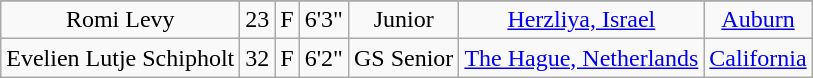<table class="wikitable sortable" style="text-align: center">
<tr align=center>
</tr>
<tr>
<td>Romi Levy</td>
<td>23</td>
<td>F</td>
<td>6'3"</td>
<td>Junior</td>
<td><a href='#'>Herzliya, Israel</a></td>
<td><a href='#'>Auburn</a></td>
</tr>
<tr>
<td>Evelien Lutje Schipholt</td>
<td>32</td>
<td>F</td>
<td>6'2"</td>
<td>GS Senior</td>
<td><a href='#'>The Hague, Netherlands</a></td>
<td><a href='#'>California</a></td>
</tr>
</table>
